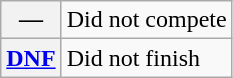<table class="wikitable">
<tr>
<th scope="row">—</th>
<td>Did not compete</td>
</tr>
<tr>
<th scope="row"><a href='#'>DNF</a></th>
<td>Did not finish</td>
</tr>
</table>
